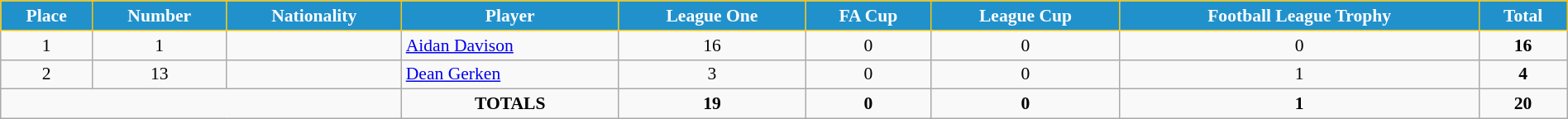<table class="wikitable" style="text-align:center; font-size:90%; width:100%;">
<tr>
<th style="background:#2191CC; color:white; border:1px solid #F7C408; text-align:center;">Place</th>
<th style="background:#2191CC; color:white; border:1px solid #F7C408; text-align:center;">Number</th>
<th style="background:#2191CC; color:white; border:1px solid #F7C408; text-align:center;">Nationality</th>
<th style="background:#2191CC; color:white; border:1px solid #F7C408; text-align:center;">Player</th>
<th style="background:#2191CC; color:white; border:1px solid #F7C408; text-align:center;">League One</th>
<th style="background:#2191CC; color:white; border:1px solid #F7C408; text-align:center;">FA Cup</th>
<th style="background:#2191CC; color:white; border:1px solid #F7C408; text-align:center;">League Cup</th>
<th style="background:#2191CC; color:white; border:1px solid #F7C408; text-align:center;">Football League Trophy</th>
<th style="background:#2191CC; color:white; border:1px solid #F7C408; text-align:center;">Total</th>
</tr>
<tr>
<td>1</td>
<td>1</td>
<td></td>
<td align="left"><a href='#'>Aidan Davison</a></td>
<td>16</td>
<td>0</td>
<td>0</td>
<td>0</td>
<td><strong>16</strong></td>
</tr>
<tr>
<td>2</td>
<td>13</td>
<td></td>
<td align="left"><a href='#'>Dean Gerken</a></td>
<td>3</td>
<td>0</td>
<td>0</td>
<td>1</td>
<td><strong>4</strong></td>
</tr>
<tr>
<td colspan="3"></td>
<td><strong>TOTALS</strong></td>
<td><strong>19</strong></td>
<td><strong>0</strong></td>
<td><strong>0</strong></td>
<td><strong>1</strong></td>
<td><strong>20</strong></td>
</tr>
</table>
